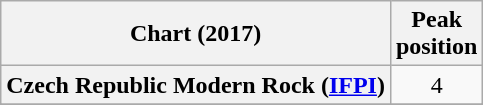<table class="wikitable sortable plainrowheaders" style="text-align:center">
<tr>
<th>Chart (2017)</th>
<th>Peak<br>position</th>
</tr>
<tr>
<th scope="row">Czech Republic Modern Rock (<a href='#'>IFPI</a>)</th>
<td>4</td>
</tr>
<tr>
</tr>
<tr>
</tr>
<tr>
</tr>
</table>
